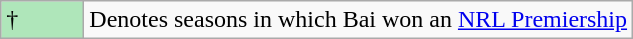<table class="wikitable">
<tr>
<td style="background:#afe6ba; width:3em;">†</td>
<td>Denotes seasons in which Bai won an <a href='#'>NRL Premiership</a></td>
</tr>
</table>
